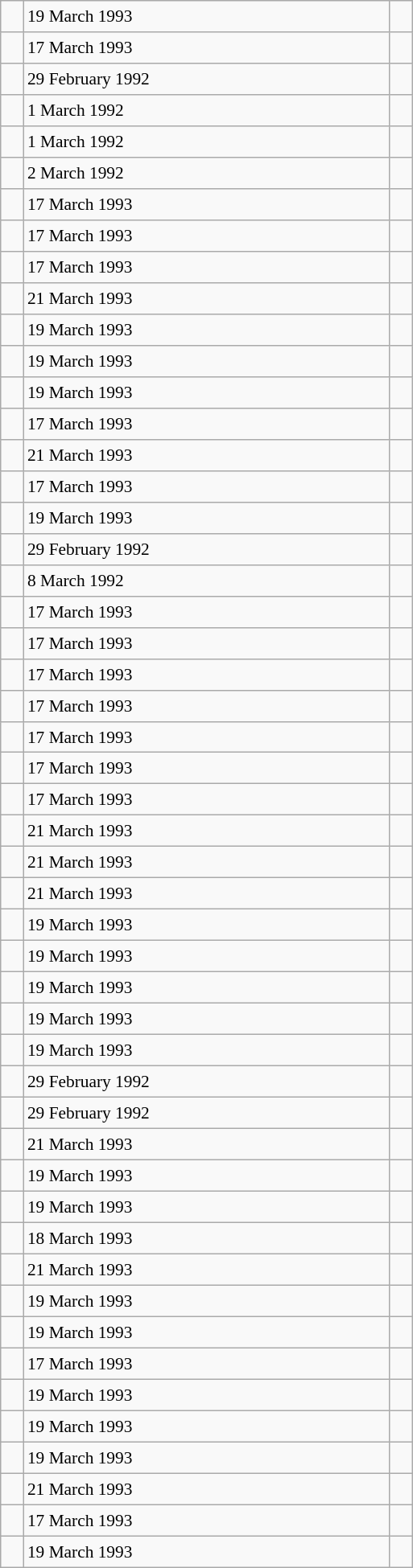<table class="wikitable" style="font-size: 89%; float: left; width: 24em; margin-right: 1em;height: 1300px;">
<tr>
<td></td>
<td>19 March 1993</td>
<td></td>
</tr>
<tr>
<td></td>
<td>17 March 1993</td>
<td></td>
</tr>
<tr>
<td></td>
<td>29 February 1992</td>
<td></td>
</tr>
<tr>
<td></td>
<td>1 March 1992</td>
<td></td>
</tr>
<tr>
<td></td>
<td>1 March 1992</td>
<td></td>
</tr>
<tr>
<td></td>
<td>2 March 1992</td>
<td></td>
</tr>
<tr>
<td></td>
<td>17 March 1993</td>
<td></td>
</tr>
<tr>
<td></td>
<td>17 March 1993</td>
<td></td>
</tr>
<tr>
<td></td>
<td>17 March 1993</td>
<td></td>
</tr>
<tr>
<td></td>
<td>21 March 1993</td>
<td></td>
</tr>
<tr>
<td></td>
<td>19 March 1993</td>
<td></td>
</tr>
<tr>
<td></td>
<td>19 March 1993</td>
<td></td>
</tr>
<tr>
<td></td>
<td>19 March 1993</td>
<td></td>
</tr>
<tr>
<td></td>
<td>17 March 1993</td>
<td></td>
</tr>
<tr>
<td></td>
<td>21 March 1993</td>
<td></td>
</tr>
<tr>
<td></td>
<td>17 March 1993</td>
<td></td>
</tr>
<tr>
<td></td>
<td>19 March 1993</td>
<td></td>
</tr>
<tr>
<td></td>
<td>29 February 1992</td>
<td></td>
</tr>
<tr>
<td></td>
<td>8 March 1992</td>
<td></td>
</tr>
<tr>
<td></td>
<td>17 March 1993</td>
<td></td>
</tr>
<tr>
<td></td>
<td>17 March 1993</td>
<td></td>
</tr>
<tr>
<td></td>
<td>17 March 1993</td>
<td></td>
</tr>
<tr>
<td></td>
<td>17 March 1993</td>
<td></td>
</tr>
<tr>
<td></td>
<td>17 March 1993</td>
<td></td>
</tr>
<tr>
<td></td>
<td>17 March 1993</td>
<td></td>
</tr>
<tr>
<td></td>
<td>17 March 1993</td>
<td></td>
</tr>
<tr>
<td></td>
<td>21 March 1993</td>
<td></td>
</tr>
<tr>
<td></td>
<td>21 March 1993</td>
<td></td>
</tr>
<tr>
<td></td>
<td>21 March 1993</td>
<td></td>
</tr>
<tr>
<td></td>
<td>19 March 1993</td>
<td></td>
</tr>
<tr>
<td></td>
<td>19 March 1993</td>
<td></td>
</tr>
<tr>
<td></td>
<td>19 March 1993</td>
<td></td>
</tr>
<tr>
<td></td>
<td>19 March 1993</td>
<td></td>
</tr>
<tr>
<td></td>
<td>19 March 1993</td>
<td></td>
</tr>
<tr>
<td></td>
<td>29 February 1992</td>
<td></td>
</tr>
<tr>
<td></td>
<td>29 February 1992</td>
<td></td>
</tr>
<tr>
<td></td>
<td>21 March 1993</td>
<td></td>
</tr>
<tr>
<td></td>
<td>19 March 1993</td>
<td></td>
</tr>
<tr>
<td></td>
<td>19 March 1993</td>
<td></td>
</tr>
<tr>
<td></td>
<td>18 March 1993</td>
<td></td>
</tr>
<tr>
<td></td>
<td>21 March 1993</td>
<td></td>
</tr>
<tr>
<td></td>
<td>19 March 1993</td>
<td></td>
</tr>
<tr>
<td></td>
<td>19 March 1993</td>
<td></td>
</tr>
<tr>
<td></td>
<td>17 March 1993</td>
<td></td>
</tr>
<tr>
<td></td>
<td>19 March 1993</td>
<td></td>
</tr>
<tr>
<td></td>
<td>19 March 1993</td>
<td></td>
</tr>
<tr>
<td></td>
<td>19 March 1993</td>
<td></td>
</tr>
<tr>
<td></td>
<td>21 March 1993</td>
<td></td>
</tr>
<tr>
<td></td>
<td>17 March 1993</td>
<td></td>
</tr>
<tr>
<td></td>
<td>19 March 1993</td>
<td></td>
</tr>
</table>
